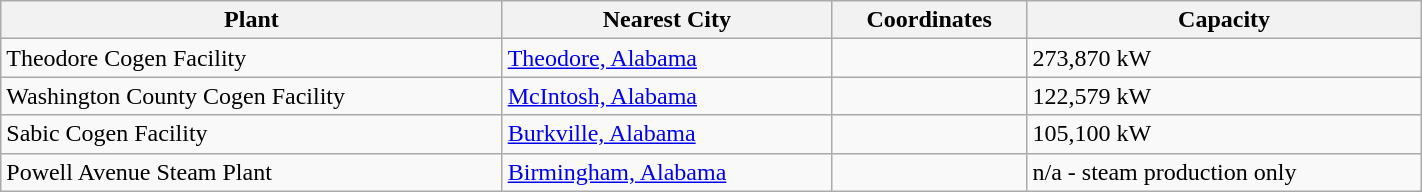<table class="wikitable" width="75%">
<tr>
<th>Plant</th>
<th>Nearest City</th>
<th>Coordinates</th>
<th>Capacity</th>
</tr>
<tr>
<td>Theodore Cogen Facility</td>
<td><a href='#'>Theodore, Alabama</a></td>
<td></td>
<td>273,870 kW</td>
</tr>
<tr>
<td>Washington County Cogen Facility</td>
<td><a href='#'>McIntosh, Alabama</a></td>
<td></td>
<td>122,579 kW</td>
</tr>
<tr>
<td>Sabic Cogen Facility</td>
<td><a href='#'>Burkville, Alabama</a></td>
<td></td>
<td>105,100 kW</td>
</tr>
<tr>
<td>Powell Avenue Steam Plant</td>
<td><a href='#'>Birmingham, Alabama</a></td>
<td></td>
<td>n/a - steam production only</td>
</tr>
</table>
